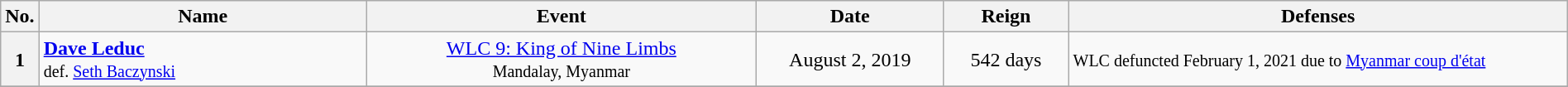<table class="wikitable" width=100%>
<tr>
<th width=1%>No.</th>
<th width=21%>Name</th>
<th width=25%>Event</th>
<th width=12%>Date</th>
<th width=8%>Reign</th>
<th width=32%>Defenses</th>
</tr>
<tr>
<th>1</th>
<td align=left> <strong><a href='#'>Dave Leduc</a></strong><br><small>def. <a href='#'>Seth Baczynski</a></small></td>
<td align=center><a href='#'>WLC 9: King of Nine Limbs</a><br><small> Mandalay, Myanmar</small></td>
<td align=center>August 2, 2019</td>
<td align=center>542 days</td>
<td><small>WLC defuncted February 1, 2021 due to <a href='#'>Myanmar coup d'état</a></small></td>
</tr>
<tr>
</tr>
</table>
